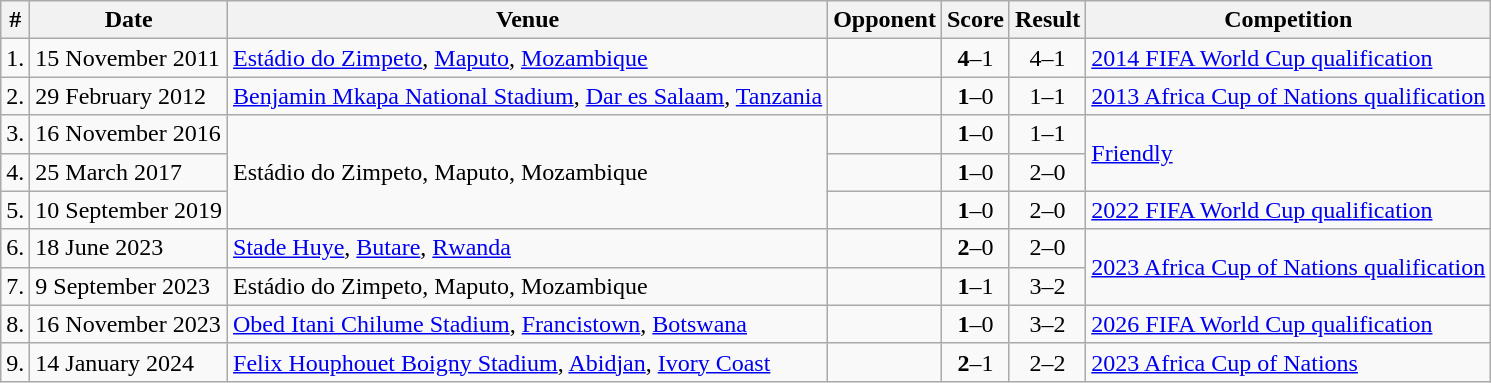<table class="wikitable">
<tr>
<th>#</th>
<th>Date</th>
<th>Venue</th>
<th>Opponent</th>
<th>Score</th>
<th>Result</th>
<th>Competition</th>
</tr>
<tr>
<td>1.</td>
<td>15 November 2011</td>
<td><a href='#'>Estádio do Zimpeto</a>, <a href='#'>Maputo</a>, <a href='#'>Mozambique</a></td>
<td></td>
<td align=center><strong>4</strong>–1</td>
<td align=center>4–1</td>
<td><a href='#'>2014 FIFA World Cup qualification</a></td>
</tr>
<tr>
<td>2.</td>
<td>29 February 2012</td>
<td><a href='#'>Benjamin Mkapa National Stadium</a>, <a href='#'>Dar es Salaam</a>, <a href='#'>Tanzania</a></td>
<td></td>
<td align=center><strong>1</strong>–0</td>
<td align=center>1–1</td>
<td><a href='#'>2013 Africa Cup of Nations qualification</a></td>
</tr>
<tr>
<td>3.</td>
<td>16 November 2016</td>
<td rowspan=3>Estádio do Zimpeto, Maputo, Mozambique</td>
<td></td>
<td align=center><strong>1</strong>–0</td>
<td align=center>1–1</td>
<td rowspan=2><a href='#'>Friendly</a></td>
</tr>
<tr>
<td>4.</td>
<td>25 March 2017</td>
<td></td>
<td align=center><strong>1</strong>–0</td>
<td align=center>2–0</td>
</tr>
<tr>
<td>5.</td>
<td>10 September 2019</td>
<td></td>
<td align=center><strong>1</strong>–0</td>
<td align=center>2–0</td>
<td><a href='#'>2022 FIFA World Cup qualification</a></td>
</tr>
<tr>
<td>6.</td>
<td>18 June 2023</td>
<td><a href='#'>Stade Huye</a>, <a href='#'>Butare</a>, <a href='#'>Rwanda</a></td>
<td></td>
<td align=center><strong>2</strong>–0</td>
<td align=center>2–0</td>
<td rowspan=2><a href='#'>2023 Africa Cup of Nations qualification</a></td>
</tr>
<tr>
<td>7.</td>
<td>9 September 2023</td>
<td>Estádio do Zimpeto, Maputo, Mozambique</td>
<td></td>
<td align=center><strong>1</strong>–1</td>
<td align=center>3–2</td>
</tr>
<tr>
<td>8.</td>
<td>16 November 2023</td>
<td><a href='#'>Obed Itani Chilume Stadium</a>, <a href='#'>Francistown</a>, <a href='#'>Botswana</a></td>
<td></td>
<td align=center><strong>1</strong>–0</td>
<td align=center>3–2</td>
<td><a href='#'>2026 FIFA World Cup qualification</a></td>
</tr>
<tr>
<td>9.</td>
<td>14 January 2024</td>
<td><a href='#'>Felix Houphouet Boigny Stadium</a>, <a href='#'>Abidjan</a>, <a href='#'>Ivory Coast</a></td>
<td></td>
<td align=center><strong>2</strong>–1</td>
<td align=center>2–2</td>
<td><a href='#'>2023 Africa Cup of Nations</a></td>
</tr>
</table>
